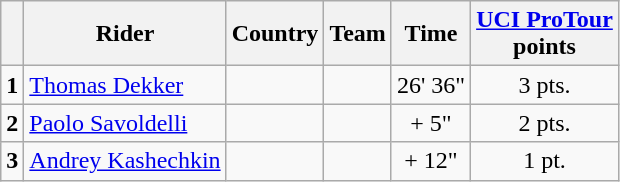<table class="wikitable">
<tr>
<th></th>
<th>Rider</th>
<th>Country</th>
<th>Team</th>
<th>Time</th>
<th><a href='#'>UCI ProTour</a><br>points</th>
</tr>
<tr>
<td><strong>1</strong></td>
<td><a href='#'>Thomas Dekker</a></td>
<td></td>
<td></td>
<td align=center>26' 36"</td>
<td align=center>3 pts.</td>
</tr>
<tr>
<td><strong>2</strong></td>
<td><a href='#'>Paolo Savoldelli</a></td>
<td></td>
<td></td>
<td align=center>+ 5"</td>
<td align=center>2 pts.</td>
</tr>
<tr>
<td><strong>3</strong></td>
<td><a href='#'>Andrey Kashechkin</a></td>
<td></td>
<td></td>
<td align=center>+ 12"</td>
<td align=center>1 pt.</td>
</tr>
</table>
